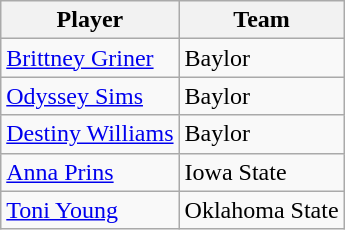<table class="wikitable">
<tr>
<th>Player</th>
<th>Team</th>
</tr>
<tr>
<td><a href='#'>Brittney Griner</a></td>
<td>Baylor</td>
</tr>
<tr>
<td><a href='#'>Odyssey Sims</a></td>
<td>Baylor</td>
</tr>
<tr>
<td><a href='#'>Destiny Williams</a></td>
<td>Baylor</td>
</tr>
<tr>
<td><a href='#'>Anna Prins</a></td>
<td>Iowa State</td>
</tr>
<tr>
<td><a href='#'>Toni Young</a></td>
<td>Oklahoma State</td>
</tr>
</table>
